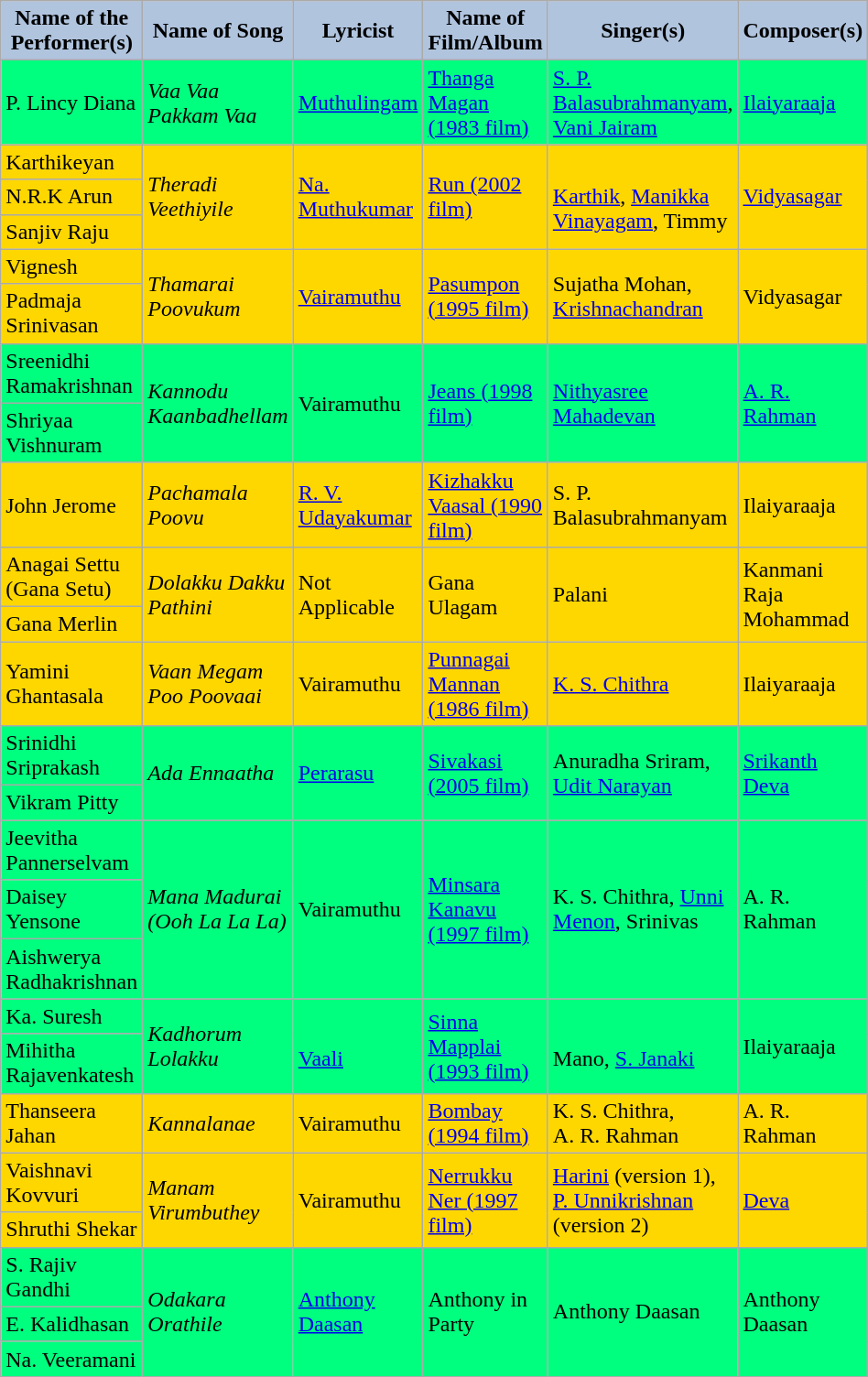<table class="wikitable">
<tr>
<th style="width:5pt; background:LightSteelBlue;">Name of the Performer(s)</th>
<th style="width:5pt; background:LightSteelBlue;">Name of Song</th>
<th style="width:5pt; background:LightSteelBlue;">Lyricist</th>
<th style="width:5pt; background:LightSteelBlue;">Name of Film/Album</th>
<th style="width:5pt; background:LightSteelBlue;">Singer(s)</th>
<th style="width:5pt; background:LightSteelBlue;">Composer(s)</th>
</tr>
<tr>
<td bgcolor="#00FF7F">P. Lincy Diana</td>
<td bgcolor="#00FF7F"><em>Vaa Vaa Pakkam Vaa</em></td>
<td bgcolor="#00FF7F"><a href='#'>Muthulingam</a></td>
<td bgcolor="#00FF7F"><a href='#'>Thanga Magan (1983 film)</a></td>
<td bgcolor="#00FF7F"><a href='#'>S. P. Balasubrahmanyam</a>, <a href='#'>Vani Jairam</a></td>
<td bgcolor="#00FF7F"><a href='#'>Ilaiyaraaja</a></td>
</tr>
<tr>
<td bgcolor="#FFD700">Karthikeyan</td>
<td rowspan="3" bgcolor="#FFD700"><em>Theradi Veethiyile</em></td>
<td rowspan="3" bgcolor="#FFD700"><a href='#'>Na. Muthukumar</a></td>
<td rowspan="3" bgcolor="#FFD700"><a href='#'>Run (2002 film)</a></td>
<td rowspan="3" bgcolor="#FFD700"><br><a href='#'>Karthik</a>, <a href='#'>Manikka Vinayagam</a>,  Timmy</td>
<td rowspan="3" bgcolor="#FFD700"><a href='#'>Vidyasagar</a></td>
</tr>
<tr>
<td bgcolor="#FFD700">N.R.K Arun</td>
</tr>
<tr>
<td bgcolor="#FFD700">Sanjiv Raju</td>
</tr>
<tr>
<td bgcolor="#FFD700">Vignesh</td>
<td rowspan="2" bgcolor="#FFD700"><em>Thamarai Poovukum</em></td>
<td rowspan="2" bgcolor="#FFD700"><a href='#'>Vairamuthu</a></td>
<td rowspan="2" bgcolor="#FFD700"><a href='#'>Pasumpon (1995 film)</a></td>
<td rowspan="2" bgcolor="#FFD700">Sujatha Mohan, <a href='#'>Krishnachandran</a></td>
<td rowspan="2" bgcolor="#FFD700">Vidyasagar</td>
</tr>
<tr>
<td bgcolor="#FFD700">Padmaja Srinivasan</td>
</tr>
<tr>
<td bgcolor="#00FF7F">Sreenidhi Ramakrishnan</td>
<td rowspan="2" bgcolor="#00FF7F"><em>Kannodu Kaanbadhellam</em></td>
<td rowspan="2" bgcolor="#00FF7F">Vairamuthu</td>
<td rowspan="2" bgcolor="#00FF7F"><a href='#'>Jeans (1998 film)</a></td>
<td rowspan="2" bgcolor="#00FF7F"><a href='#'>Nithyasree Mahadevan</a></td>
<td rowspan="2" bgcolor="#00FF7F"><a href='#'>A. R. Rahman</a></td>
</tr>
<tr>
<td bgcolor="#00FF7F">Shriyaa Vishnuram</td>
</tr>
<tr>
<td bgcolor="#FFD700">John Jerome</td>
<td bgcolor="#FFD700"><em>Pachamala Poovu</em></td>
<td bgcolor="#FFD700"><a href='#'>R. V. Udayakumar</a></td>
<td bgcolor="#FFD700"><a href='#'>Kizhakku Vaasal (1990 film)</a></td>
<td bgcolor="#FFD700">S. P. Balasubrahmanyam</td>
<td bgcolor="#FFD700">Ilaiyaraaja</td>
</tr>
<tr>
<td bgcolor="#FFD700">Anagai Settu (Gana Setu)</td>
<td rowspan="2" bgcolor="#FFD700"><em>Dolakku Dakku Pathini</em></td>
<td rowspan="2" bgcolor="#FFD700">Not Applicable</td>
<td rowspan="2" bgcolor="#FFD700">Gana Ulagam</td>
<td rowspan="2" bgcolor="#FFD700">Palani</td>
<td rowspan="2" bgcolor="#FFD700">Kanmani Raja Mohammad</td>
</tr>
<tr>
<td bgcolor="#FFD700">Gana Merlin</td>
</tr>
<tr>
<td bgcolor="#FFD700">Yamini Ghantasala</td>
<td bgcolor="#FFD700"><em>Vaan Megam Poo Poovaai</em></td>
<td bgcolor="#FFD700">Vairamuthu</td>
<td bgcolor="#FFD700"><a href='#'>Punnagai Mannan (1986 film)</a></td>
<td bgcolor="#FFD700"><a href='#'>K. S. Chithra</a></td>
<td bgcolor="#FFD700">Ilaiyaraaja</td>
</tr>
<tr>
<td bgcolor="#00FF7F">Srinidhi Sriprakash</td>
<td rowspan="2" bgcolor="#00FF7F"><em>Ada Ennaatha</em></td>
<td rowspan="2" bgcolor="#00FF7F"><a href='#'>Perarasu</a></td>
<td rowspan="2" bgcolor="#00FF7F"><a href='#'>Sivakasi (2005 film)</a></td>
<td rowspan="2" bgcolor="#00FF7F">Anuradha Sriram, <br><a href='#'>Udit Narayan</a></td>
<td rowspan="2" bgcolor="#00FF7F"><a href='#'>Srikanth Deva</a></td>
</tr>
<tr>
<td bgcolor="#00FF7F">Vikram Pitty</td>
</tr>
<tr>
<td bgcolor="#00FF7F">Jeevitha Pannerselvam</td>
<td rowspan="3" bgcolor="#00FF7F"><em>Mana Madurai (Ooh La La La)</em></td>
<td rowspan="3" bgcolor="#00FF7F">Vairamuthu</td>
<td rowspan="3" bgcolor="#00FF7F"><a href='#'>Minsara Kanavu (1997 film)</a></td>
<td rowspan="3" bgcolor="#00FF7F">K. S. Chithra, <a href='#'>Unni Menon</a>, Srinivas</td>
<td rowspan="3" bgcolor="#00FF7F">A. R. Rahman</td>
</tr>
<tr>
<td bgcolor="#00FF7F">Daisey Yensone</td>
</tr>
<tr>
<td bgcolor="#00FF7F">Aishwerya Radhakrishnan</td>
</tr>
<tr>
<td bgcolor="#00FF7F">Ka. Suresh</td>
<td rowspan="2" bgcolor="#00FF7F"><em>Kadhorum Lolakku</em></td>
<td rowspan="2" bgcolor="#00FF7F"><br><a href='#'>Vaali</a></td>
<td rowspan="2" bgcolor="#00FF7F"><a href='#'>Sinna Mapplai (1993 film)</a></td>
<td rowspan="2" bgcolor="#00FF7F"><br>Mano, <a href='#'>S. Janaki</a></td>
<td rowspan="2" bgcolor="#00FF7F">Ilaiyaraaja</td>
</tr>
<tr>
<td bgcolor="#00FF7F">Mihitha Rajavenkatesh</td>
</tr>
<tr>
<td bgcolor="#FFD700">Thanseera Jahan</td>
<td bgcolor="#FFD700"><em>Kannalanae</em></td>
<td bgcolor="#FFD700">Vairamuthu</td>
<td bgcolor="#FFD700"><a href='#'>Bombay (1994 film)</a></td>
<td bgcolor="#FFD700">K. S. Chithra,<br>A. R. Rahman</td>
<td bgcolor="#FFD700">A. R. Rahman</td>
</tr>
<tr>
<td bgcolor="#FFD700">Vaishnavi Kovvuri</td>
<td rowspan="2" bgcolor="#FFD700"><em>Manam Virumbuthey</em></td>
<td rowspan="2" bgcolor="#FFD700">Vairamuthu</td>
<td rowspan="2" bgcolor="#FFD700"><a href='#'>Nerrukku Ner (1997 film)</a></td>
<td rowspan="2" bgcolor="#FFD700"><a href='#'>Harini</a> (version 1),  <br><a href='#'>P. Unnikrishnan</a> (version 2)</td>
<td rowspan="2" bgcolor="#FFD700"><a href='#'>Deva</a></td>
</tr>
<tr>
<td bgcolor="#FFD700">Shruthi Shekar</td>
</tr>
<tr>
<td bgcolor="#00FF7F">S. Rajiv Gandhi</td>
<td rowspan="3" bgcolor="#00FF7F"><em>Odakara Orathile</em></td>
<td rowspan="3" bgcolor="#00FF7F"><a href='#'>Anthony Daasan</a></td>
<td rowspan="3" bgcolor="#00FF7F">Anthony in Party</td>
<td rowspan="3" bgcolor="#00FF7F">Anthony Daasan</td>
<td rowspan="3" bgcolor="#00FF7F">Anthony Daasan</td>
</tr>
<tr>
<td bgcolor="#00FF7F">E. Kalidhasan</td>
</tr>
<tr>
<td bgcolor="#00FF7F">Na. Veeramani</td>
</tr>
</table>
